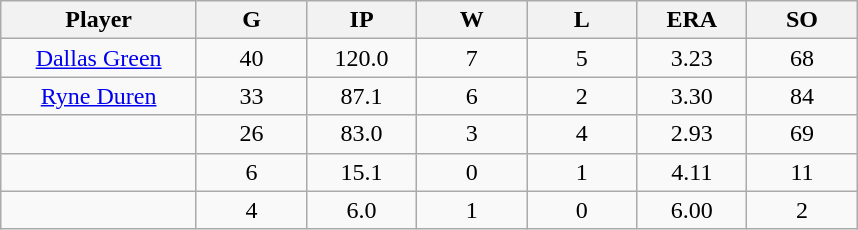<table class="wikitable sortable">
<tr>
<th bgcolor="#DDDDFF" width="16%">Player</th>
<th bgcolor="#DDDDFF" width="9%">G</th>
<th bgcolor="#DDDDFF" width="9%">IP</th>
<th bgcolor="#DDDDFF" width="9%">W</th>
<th bgcolor="#DDDDFF" width="9%">L</th>
<th bgcolor="#DDDDFF" width="9%">ERA</th>
<th bgcolor="#DDDDFF" width="9%">SO</th>
</tr>
<tr align="center">
<td><a href='#'>Dallas Green</a></td>
<td>40</td>
<td>120.0</td>
<td>7</td>
<td>5</td>
<td>3.23</td>
<td>68</td>
</tr>
<tr align="center">
<td><a href='#'>Ryne Duren</a></td>
<td>33</td>
<td>87.1</td>
<td>6</td>
<td>2</td>
<td>3.30</td>
<td>84</td>
</tr>
<tr align="center">
<td></td>
<td>26</td>
<td>83.0</td>
<td>3</td>
<td>4</td>
<td>2.93</td>
<td>69</td>
</tr>
<tr align="center">
<td></td>
<td>6</td>
<td>15.1</td>
<td>0</td>
<td>1</td>
<td>4.11</td>
<td>11</td>
</tr>
<tr align="center">
<td></td>
<td>4</td>
<td>6.0</td>
<td>1</td>
<td>0</td>
<td>6.00</td>
<td>2</td>
</tr>
</table>
